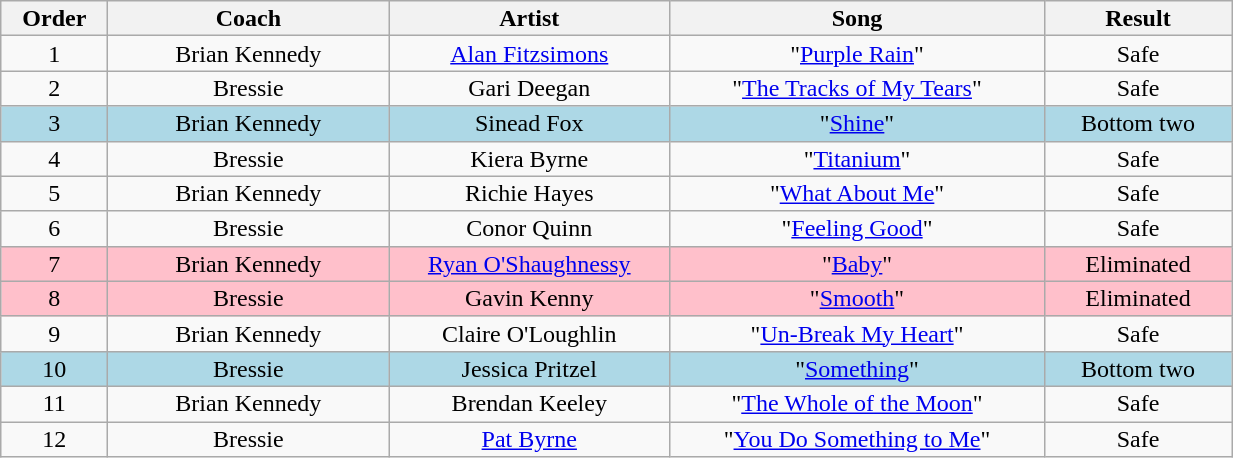<table class="wikitable" style="text-align:center; line-height:16px; width:65%;">
<tr>
<th scope="col" width="05%">Order</th>
<th scope="col" width="15%">Coach</th>
<th scope="col" width="15%">Artist</th>
<th scope="col" width="20%">Song</th>
<th scope="col" width="10%">Result</th>
</tr>
<tr>
<td>1</td>
<td>Brian Kennedy</td>
<td><a href='#'>Alan Fitzsimons</a></td>
<td>"<a href='#'>Purple Rain</a>"</td>
<td>Safe</td>
</tr>
<tr>
<td>2</td>
<td>Bressie</td>
<td>Gari Deegan</td>
<td>"<a href='#'>The Tracks of My Tears</a>"</td>
<td>Safe</td>
</tr>
<tr style="background:lightblue;">
<td>3</td>
<td>Brian Kennedy</td>
<td>Sinead Fox</td>
<td>"<a href='#'>Shine</a>"</td>
<td>Bottom two</td>
</tr>
<tr>
<td>4</td>
<td>Bressie</td>
<td>Kiera Byrne</td>
<td>"<a href='#'>Titanium</a>"</td>
<td>Safe</td>
</tr>
<tr>
<td>5</td>
<td>Brian Kennedy</td>
<td>Richie Hayes</td>
<td>"<a href='#'>What About Me</a>"</td>
<td>Safe</td>
</tr>
<tr>
<td>6</td>
<td>Bressie</td>
<td>Conor Quinn</td>
<td>"<a href='#'>Feeling Good</a>"</td>
<td>Safe</td>
</tr>
<tr style="background:pink;">
<td>7</td>
<td>Brian Kennedy</td>
<td><a href='#'>Ryan O'Shaughnessy</a></td>
<td>"<a href='#'>Baby</a>"</td>
<td>Eliminated</td>
</tr>
<tr style="background:pink;">
<td>8</td>
<td>Bressie</td>
<td>Gavin Kenny</td>
<td>"<a href='#'>Smooth</a>"</td>
<td>Eliminated</td>
</tr>
<tr>
<td>9</td>
<td>Brian Kennedy</td>
<td>Claire O'Loughlin</td>
<td>"<a href='#'>Un-Break My Heart</a>"</td>
<td>Safe</td>
</tr>
<tr style="background:lightblue;">
<td>10</td>
<td>Bressie</td>
<td>Jessica Pritzel</td>
<td>"<a href='#'>Something</a>"</td>
<td>Bottom two</td>
</tr>
<tr>
<td>11</td>
<td>Brian Kennedy</td>
<td>Brendan Keeley</td>
<td>"<a href='#'>The Whole of the Moon</a>"</td>
<td>Safe</td>
</tr>
<tr>
<td>12</td>
<td>Bressie</td>
<td><a href='#'>Pat Byrne</a></td>
<td>"<a href='#'>You Do Something to Me</a>"</td>
<td>Safe</td>
</tr>
</table>
